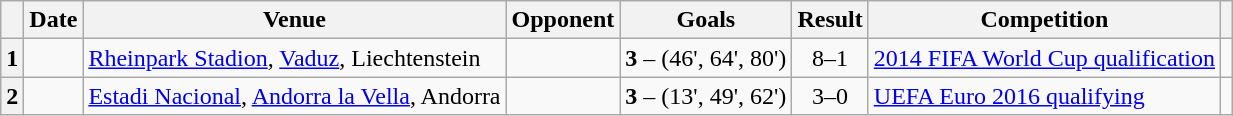<table class="wikitable sortable">
<tr>
<th scope="col"></th>
<th scope="col">Date</th>
<th scope="col">Venue</th>
<th scope="col">Opponent</th>
<th scope="col">Goals</th>
<th scope="col">Result</th>
<th scope="col">Competition</th>
<th scope="col" class="unsortable"></th>
</tr>
<tr>
<th>1</th>
<td></td>
<td><a href='#'>Rheinpark Stadion</a>, <a href='#'>Vaduz</a>, Liechtenstein</td>
<td data-sort-value="Liechtenstein"></td>
<td data-sort-value="15"><strong>3</strong> – (46', 64', 80')</td>
<td style="text-align: center" data-sort-value="2">8–1</td>
<td><a href='#'>2014 FIFA World Cup qualification</a></td>
<td></td>
</tr>
<tr>
<th>2</th>
<td></td>
<td><a href='#'>Estadi Nacional</a>, <a href='#'>Andorra la Vella</a>, Andorra</td>
<td data-sort-value="Andorra"></td>
<td data-sort-value="29"><strong>3</strong> – (13', 49', 62')</td>
<td style="text-align: center" data-sort-value="1">3–0</td>
<td><a href='#'>UEFA Euro 2016 qualifying</a></td>
<td></td>
</tr>
</table>
